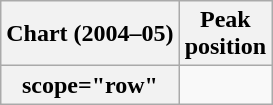<table class="wikitable sortable plainrowheaders">
<tr>
<th scope="col">Chart (2004–05)</th>
<th scope="col">Peak<br>position</th>
</tr>
<tr>
<th>scope="row"</th>
</tr>
</table>
